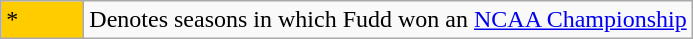<table class="wikitable">
<tr>
<td style="background:#ffcc00; width:3em;">*</td>
<td>Denotes seasons in which Fudd won an <a href='#'>NCAA Championship</a></td>
</tr>
</table>
